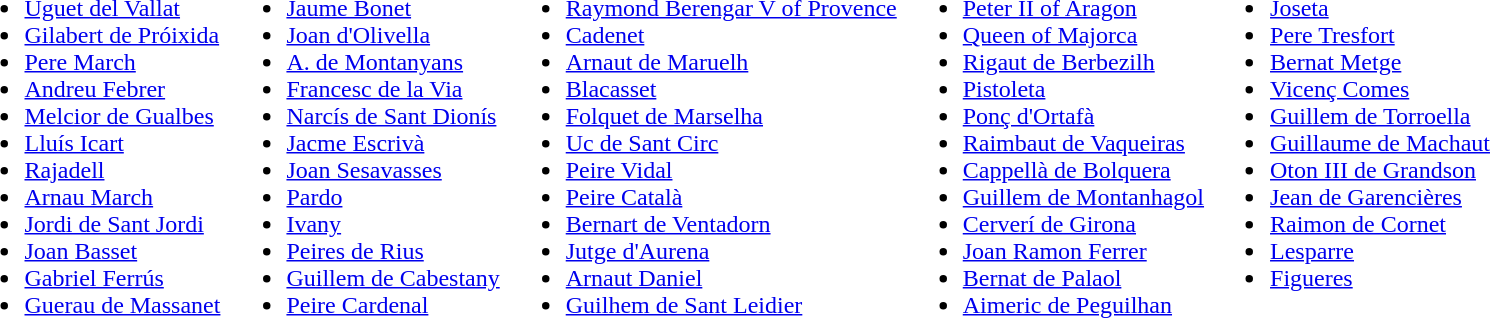<table>
<tr>
<td valign="top"><br><ul><li><a href='#'>Uguet del Vallat</a></li><li><a href='#'>Gilabert de Próixida</a></li><li><a href='#'>Pere March</a></li><li><a href='#'>Andreu Febrer</a></li><li><a href='#'>Melcior de Gualbes</a></li><li><a href='#'>Lluís Icart</a></li><li><a href='#'>Rajadell</a></li><li><a href='#'>Arnau March</a></li><li><a href='#'>Jordi de Sant Jordi</a></li><li><a href='#'>Joan Basset</a></li><li><a href='#'>Gabriel Ferrús</a></li><li><a href='#'>Guerau de Massanet</a></li></ul></td>
<td valign="top"><br><ul><li><a href='#'>Jaume Bonet</a></li><li><a href='#'>Joan d'Olivella</a></li><li><a href='#'>A. de Montanyans</a></li><li><a href='#'>Francesc de la Via</a></li><li><a href='#'>Narcís de Sant Dionís</a></li><li><a href='#'>Jacme Escrivà</a></li><li><a href='#'>Joan Sesavasses</a></li><li><a href='#'>Pardo</a></li><li><a href='#'>Ivany</a></li><li><a href='#'>Peires de Rius</a></li><li><a href='#'>Guillem de Cabestany</a></li><li><a href='#'>Peire Cardenal</a></li></ul></td>
<td valign="top"><br><ul><li><a href='#'>Raymond Berengar V of Provence</a></li><li><a href='#'>Cadenet</a></li><li><a href='#'>Arnaut de Maruelh</a></li><li><a href='#'>Blacasset</a></li><li><a href='#'>Folquet de Marselha</a></li><li><a href='#'>Uc de Sant Circ</a></li><li><a href='#'>Peire Vidal</a></li><li><a href='#'>Peire Català</a></li><li><a href='#'>Bernart de Ventadorn</a></li><li><a href='#'>Jutge d'Aurena</a></li><li><a href='#'>Arnaut Daniel</a></li><li><a href='#'>Guilhem de Sant Leidier</a></li></ul></td>
<td valign="top"><br><ul><li><a href='#'>Peter II of Aragon</a></li><li><a href='#'>Queen of Majorca</a></li><li><a href='#'>Rigaut de Berbezilh</a></li><li><a href='#'>Pistoleta</a></li><li><a href='#'>Ponç d'Ortafà</a></li><li><a href='#'>Raimbaut de Vaqueiras</a></li><li><a href='#'>Cappellà de Bolquera</a></li><li><a href='#'>Guillem de Montanhagol</a></li><li><a href='#'>Cerverí de Girona</a></li><li><a href='#'>Joan Ramon Ferrer</a></li><li><a href='#'>Bernat de Palaol</a></li><li><a href='#'>Aimeric de Peguilhan</a></li></ul></td>
<td valign="top"><br><ul><li><a href='#'>Joseta</a></li><li><a href='#'>Pere Tresfort</a></li><li><a href='#'>Bernat Metge</a></li><li><a href='#'>Vicenç Comes</a></li><li><a href='#'>Guillem de Torroella</a></li><li><a href='#'>Guillaume de Machaut</a></li><li><a href='#'>Oton III de Grandson</a></li><li><a href='#'>Jean de Garencières</a></li><li><a href='#'>Raimon de Cornet</a></li><li><a href='#'>Lesparre</a></li><li><a href='#'>Figueres</a></li></ul></td>
</tr>
</table>
